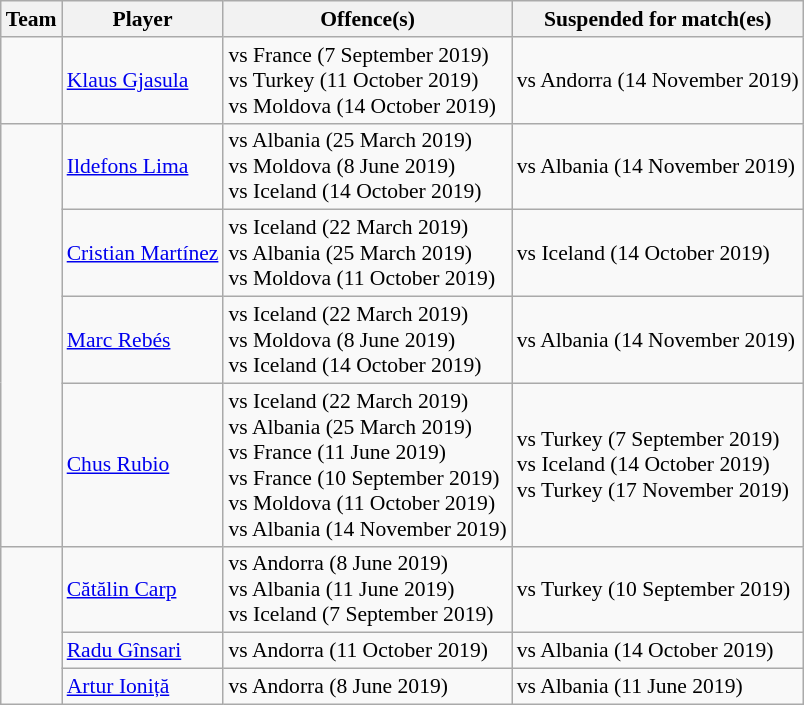<table class="wikitable" style="font-size:90%">
<tr>
<th>Team</th>
<th>Player</th>
<th>Offence(s)</th>
<th>Suspended for match(es)</th>
</tr>
<tr>
<td></td>
<td><a href='#'>Klaus Gjasula</a></td>
<td> vs France (7 September 2019)<br> vs Turkey (11 October 2019)<br> vs Moldova (14 October 2019)</td>
<td>vs Andorra (14 November 2019)</td>
</tr>
<tr>
<td rowspan=4></td>
<td><a href='#'>Ildefons Lima</a></td>
<td> vs Albania (25 March 2019)<br> vs Moldova (8 June 2019)<br> vs Iceland (14 October 2019)</td>
<td>vs Albania (14 November 2019)</td>
</tr>
<tr>
<td><a href='#'>Cristian Martínez</a></td>
<td> vs Iceland (22 March 2019)<br> vs Albania (25 March 2019)<br> vs Moldova (11 October 2019)</td>
<td>vs Iceland (14 October 2019)</td>
</tr>
<tr>
<td><a href='#'>Marc Rebés</a></td>
<td> vs Iceland (22 March 2019)<br> vs Moldova (8 June 2019)<br> vs Iceland (14 October 2019)</td>
<td>vs Albania (14 November 2019)</td>
</tr>
<tr>
<td><a href='#'>Chus Rubio</a></td>
<td> vs Iceland (22 March 2019)<br> vs Albania (25 March 2019)<br> vs France (11 June 2019)<br> vs France (10 September 2019)<br> vs Moldova (11 October 2019)<br> vs Albania (14 November 2019)</td>
<td>vs Turkey (7 September 2019)<br> vs Iceland (14 October 2019)<br>vs Turkey (17 November 2019)</td>
</tr>
<tr>
<td rowspan=3></td>
<td><a href='#'>Cătălin Carp</a></td>
<td> vs Andorra (8 June 2019)<br> vs Albania (11 June 2019)<br> vs Iceland (7 September 2019)</td>
<td>vs Turkey (10 September 2019)</td>
</tr>
<tr>
<td><a href='#'>Radu Gînsari</a></td>
<td> vs Andorra (11 October 2019)</td>
<td>vs Albania (14 October 2019)</td>
</tr>
<tr>
<td><a href='#'>Artur Ioniță</a></td>
<td> vs Andorra (8 June 2019)</td>
<td>vs Albania (11 June 2019)</td>
</tr>
</table>
